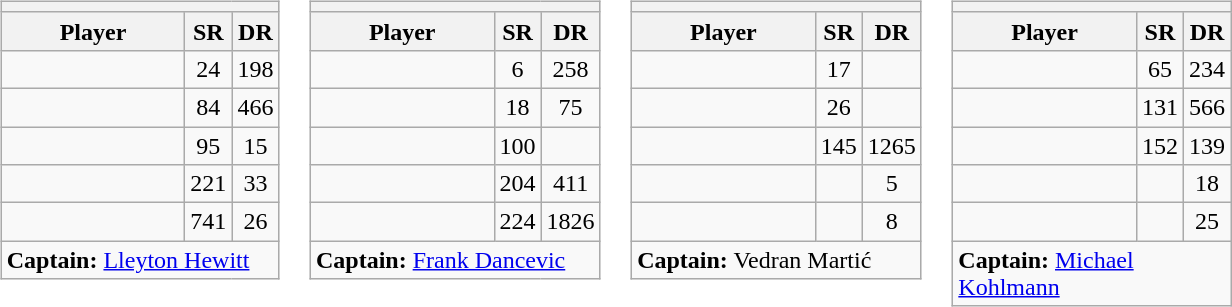<table>
<tr valign=top>
<td><br><table class="wikitable sortable nowrap">
<tr>
<th colspan=3></th>
</tr>
<tr>
<th width=115>Player</th>
<th width=20>SR</th>
<th width=20>DR</th>
</tr>
<tr>
<td></td>
<td align=center>24</td>
<td align=center>198</td>
</tr>
<tr>
<td></td>
<td align=center>84</td>
<td align=center>466</td>
</tr>
<tr>
<td></td>
<td align=center>95</td>
<td align=center>15</td>
</tr>
<tr>
<td></td>
<td align=center>221</td>
<td align=center>33</td>
</tr>
<tr>
<td></td>
<td align=center>741</td>
<td align=center>26</td>
</tr>
<tr class="sortbottom">
<td colspan=3><strong>Captain:</strong> <a href='#'>Lleyton Hewitt</a></td>
</tr>
</table>
</td>
<td><br><table class="wikitable sortable nowrap">
<tr>
<th colspan=3></th>
</tr>
<tr>
<th width=115>Player</th>
<th width=20>SR</th>
<th width=20>DR</th>
</tr>
<tr>
<td></td>
<td align=center>6</td>
<td align=center>258</td>
</tr>
<tr>
<td></td>
<td align=center>18</td>
<td align=center>75</td>
</tr>
<tr>
<td></td>
<td align=center>100</td>
<td align=center></td>
</tr>
<tr>
<td></td>
<td align=center>204</td>
<td align=center>411</td>
</tr>
<tr>
<td></td>
<td align=center>224</td>
<td align=center>1826</td>
</tr>
<tr class="sortbottom">
<td colspan=3><strong>Captain:</strong> <a href='#'>Frank Dancevic</a></td>
</tr>
</table>
</td>
<td><br><table class="wikitable sortable nowrap">
<tr>
<th colspan=3></th>
</tr>
<tr>
<th width=115>Player</th>
<th width=20>SR</th>
<th width=20>DR</th>
</tr>
<tr>
<td></td>
<td align=center>17</td>
<td align=center></td>
</tr>
<tr>
<td></td>
<td align=center>26</td>
<td align=center></td>
</tr>
<tr>
<td></td>
<td align=center>145</td>
<td align=center>1265</td>
</tr>
<tr>
<td></td>
<td align=center></td>
<td align=center>5</td>
</tr>
<tr>
<td></td>
<td align=center></td>
<td align=center>8</td>
</tr>
<tr class="sortbottom">
<td colspan=3><strong>Captain:</strong> Vedran Martić</td>
</tr>
</table>
</td>
<td><br><table class="wikitable sortable nowrap">
<tr>
<th colspan=3></th>
</tr>
<tr>
<th width=115>Player</th>
<th width=20>SR</th>
<th width=20>DR</th>
</tr>
<tr>
<td></td>
<td align=center>65</td>
<td align=center>234</td>
</tr>
<tr>
<td></td>
<td align=center>131</td>
<td align=center>566</td>
</tr>
<tr>
<td></td>
<td align=center>152</td>
<td align=center>139</td>
</tr>
<tr>
<td></td>
<td align=center></td>
<td align=center>18</td>
</tr>
<tr>
<td></td>
<td align=center></td>
<td align=center>25</td>
</tr>
<tr class="sortbottom">
<td colspan=3><strong>Captain:</strong> <a href='#'>Michael Kohlmann</a></td>
</tr>
</table>
</td>
</tr>
</table>
